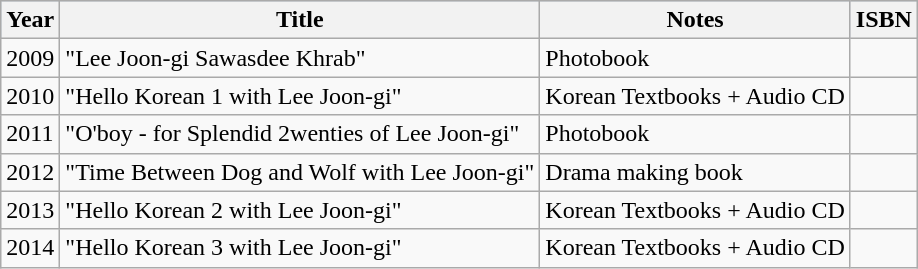<table class="wikitable">
<tr style="text-align:center; background:#b0c4de">
<th scope="col">Year</th>
<th scope="col">Title</th>
<th scope="col">Notes</th>
<th>ISBN</th>
</tr>
<tr>
<td>2009</td>
<td>"Lee Joon-gi Sawasdee Khrab"</td>
<td>Photobook</td>
<td></td>
</tr>
<tr>
<td>2010</td>
<td>"Hello Korean 1 with Lee Joon-gi" </td>
<td>Korean Textbooks + Audio CD</td>
<td> </td>
</tr>
<tr>
<td>2011</td>
<td>"O'boy - for Splendid 2wenties of Lee Joon-gi" </td>
<td>Photobook</td>
<td></td>
</tr>
<tr>
<td>2012</td>
<td>"Time Between Dog and Wolf with Lee Joon-gi"</td>
<td>Drama making book</td>
<td></td>
</tr>
<tr>
<td>2013</td>
<td>"Hello Korean 2 with Lee Joon-gi" </td>
<td>Korean Textbooks + Audio CD</td>
<td> </td>
</tr>
<tr>
<td>2014</td>
<td>"Hello Korean 3 with Lee Joon-gi" </td>
<td>Korean Textbooks + Audio CD</td>
<td> </td>
</tr>
</table>
